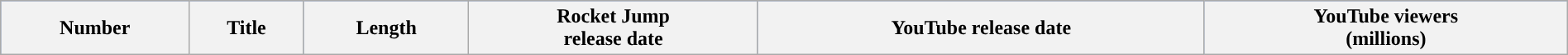<table class="wikitable plainrowheaders" style="width: 100%; margin-right: 0;">
<tr style="background:#3366cc;">
<th>Number</th>
<th>Title</th>
<th>Length</th>
<th>Rocket Jump<br>release date</th>
<th>YouTube release date</th>
<th>YouTube viewers<br>(millions)<br>

 
 
 
 


</th>
</tr>
</table>
